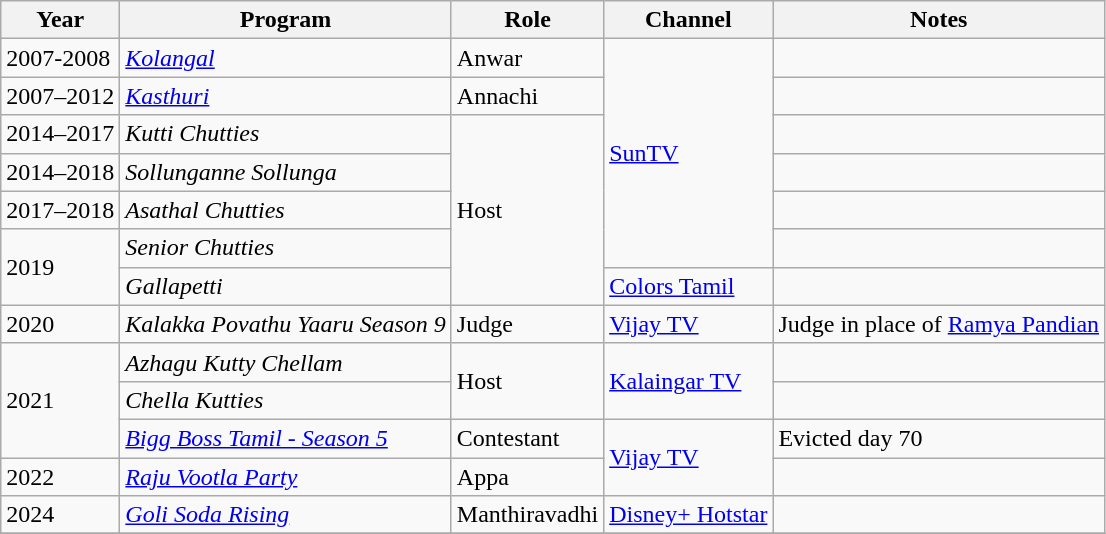<table class="wikitable sortable">
<tr>
<th>Year</th>
<th>Program</th>
<th class="unsortable">Role</th>
<th class="unsortable">Channel</th>
<th class="unsortable">Notes</th>
</tr>
<tr>
<td>2007-2008</td>
<td><a href='#'><em>Kolangal</em></a></td>
<td>Anwar</td>
<td rowspan="6"><a href='#'>SunTV</a></td>
<td></td>
</tr>
<tr>
<td>2007–2012</td>
<td><em><a href='#'>Kasthuri</a></em></td>
<td>Annachi</td>
<td></td>
</tr>
<tr>
<td>2014–2017</td>
<td><em>Kutti Chutties</em></td>
<td rowspan="5">Host</td>
<td></td>
</tr>
<tr>
<td>2014–2018</td>
<td><em>Sollunganne Sollunga</em></td>
<td></td>
</tr>
<tr>
<td>2017–2018</td>
<td><em>Asathal Chutties</em></td>
<td></td>
</tr>
<tr>
<td rowspan="2">2019</td>
<td><em>Senior Chutties</em></td>
<td></td>
</tr>
<tr>
<td><em>Gallapetti</em></td>
<td><a href='#'>Colors Tamil</a></td>
<td></td>
</tr>
<tr>
<td>2020</td>
<td><em>Kalakka Povathu Yaaru Season 9</em></td>
<td>Judge</td>
<td><a href='#'>Vijay TV</a></td>
<td>Judge in place of <a href='#'>Ramya Pandian</a></td>
</tr>
<tr>
<td rowspan="3">2021</td>
<td><em>Azhagu Kutty Chellam</em></td>
<td rowspan="2">Host</td>
<td rowspan="2"><a href='#'>Kalaingar TV</a></td>
<td></td>
</tr>
<tr>
<td><em>Chella Kutties</em></td>
<td></td>
</tr>
<tr>
<td><em><a href='#'>Bigg Boss Tamil - Season 5</a></em></td>
<td>Contestant</td>
<td rowspan="2"><a href='#'>Vijay TV</a></td>
<td>Evicted day 70</td>
</tr>
<tr>
<td>2022</td>
<td><em><a href='#'>Raju Vootla Party</a></em></td>
<td>Appa</td>
<td></td>
</tr>
<tr>
<td>2024</td>
<td><em><a href='#'>Goli Soda Rising</a></em></td>
<td>Manthiravadhi</td>
<td><a href='#'>Disney+ Hotstar</a></td>
<td></td>
</tr>
<tr>
</tr>
</table>
